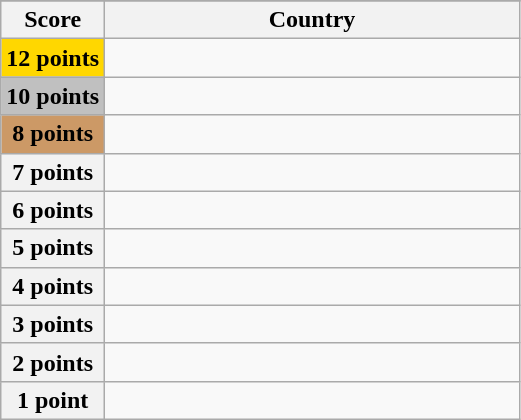<table class="wikitable">
<tr>
</tr>
<tr>
<th scope="col" width="20%">Score</th>
<th scope="col">Country</th>
</tr>
<tr>
<th scope="row" style="background:gold">12 points</th>
<td></td>
</tr>
<tr>
<th scope="row" style="background:silver">10 points</th>
<td></td>
</tr>
<tr>
<th scope="row" style="background:#CC9966">8 points</th>
<td></td>
</tr>
<tr>
<th scope="row">7 points</th>
<td></td>
</tr>
<tr>
<th scope="row">6 points</th>
<td></td>
</tr>
<tr>
<th scope="row">5 points</th>
<td></td>
</tr>
<tr>
<th scope="row">4 points</th>
<td></td>
</tr>
<tr>
<th scope="row">3 points</th>
<td></td>
</tr>
<tr>
<th scope="row">2 points</th>
<td></td>
</tr>
<tr>
<th scope="row">1 point</th>
<td></td>
</tr>
</table>
